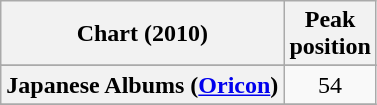<table class="wikitable sortable plainrowheaders">
<tr>
<th scope="col">Chart (2010)</th>
<th scope="col">Peak<br>position</th>
</tr>
<tr>
</tr>
<tr>
</tr>
<tr>
<th scope="row">Japanese Albums (<a href='#'>Oricon</a>)</th>
<td style="text-align:center;">54</td>
</tr>
<tr>
</tr>
</table>
